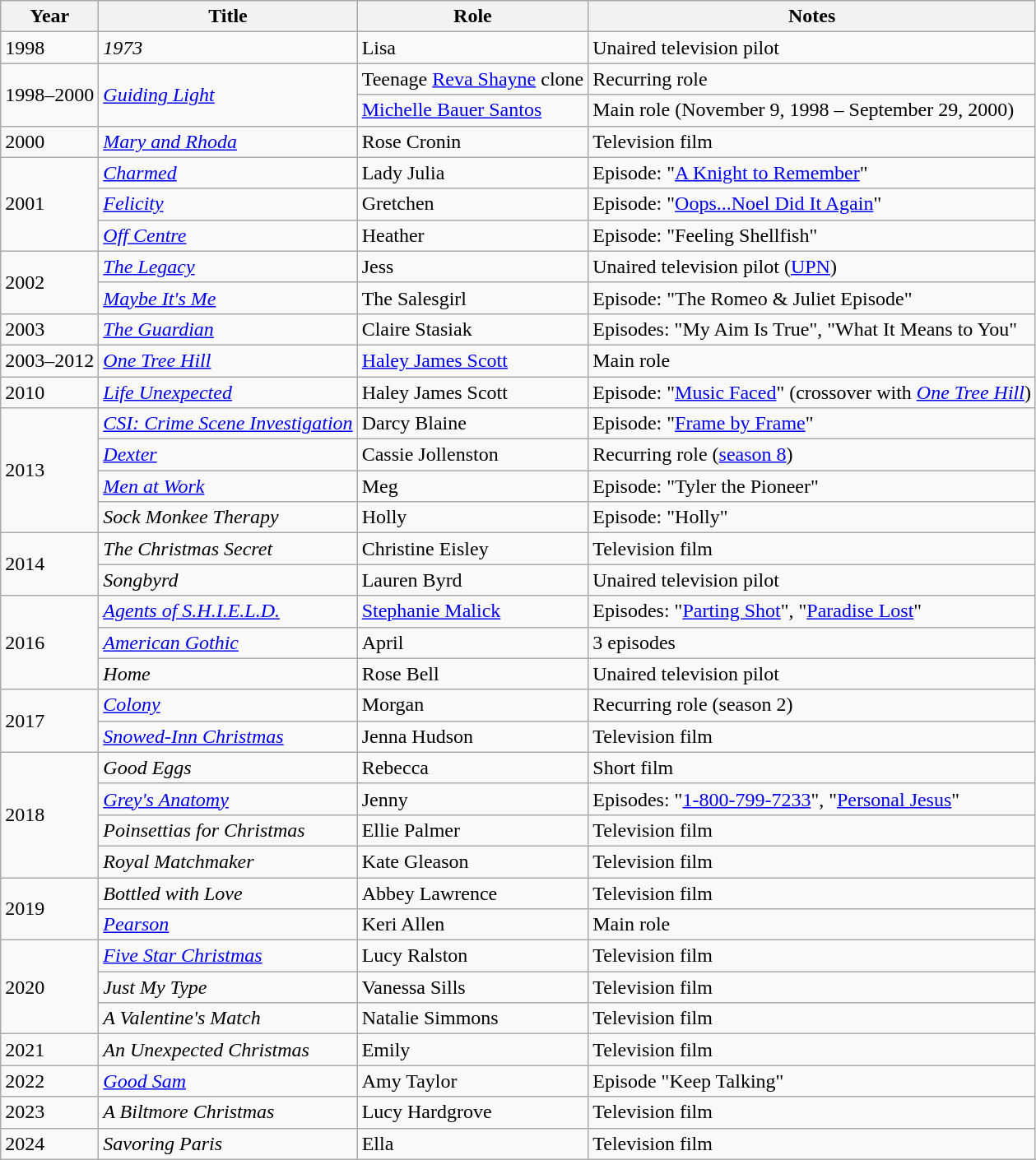<table class="wikitable sortable">
<tr>
<th>Year</th>
<th>Title</th>
<th>Role</th>
<th class="unsortable">Notes</th>
</tr>
<tr>
<td>1998</td>
<td data-sort-value="Nineteen seventy-three"><em>1973</em></td>
<td>Lisa</td>
<td>Unaired television pilot</td>
</tr>
<tr>
<td rowspan="2">1998–2000</td>
<td rowspan="2"><em><a href='#'>Guiding Light</a></em></td>
<td>Teenage <a href='#'>Reva Shayne</a> clone</td>
<td>Recurring role</td>
</tr>
<tr>
<td><a href='#'>Michelle Bauer Santos</a></td>
<td>Main role (November 9, 1998 – September 29, 2000)</td>
</tr>
<tr>
<td>2000</td>
<td><em><a href='#'>Mary and Rhoda</a></em></td>
<td>Rose Cronin</td>
<td>Television film</td>
</tr>
<tr>
<td rowspan="3">2001</td>
<td><em><a href='#'>Charmed</a></em></td>
<td>Lady Julia</td>
<td>Episode: "<a href='#'>A Knight to Remember</a>"</td>
</tr>
<tr>
<td><em><a href='#'>Felicity</a></em></td>
<td>Gretchen</td>
<td>Episode: "<a href='#'>Oops...Noel Did It Again</a>"</td>
</tr>
<tr>
<td><em><a href='#'>Off Centre</a></em></td>
<td>Heather</td>
<td>Episode: "Feeling Shellfish"</td>
</tr>
<tr>
<td rowspan="2">2002</td>
<td data-sort-value="Legacy, The"><em><a href='#'>The Legacy</a></em></td>
<td>Jess</td>
<td>Unaired television pilot (<a href='#'>UPN</a>)</td>
</tr>
<tr>
<td><em><a href='#'>Maybe It's Me</a></em></td>
<td>The Salesgirl</td>
<td>Episode: "The Romeo & Juliet Episode"</td>
</tr>
<tr>
<td>2003</td>
<td data-sort-value="Guardian, The"><em><a href='#'>The Guardian</a></em></td>
<td>Claire Stasiak</td>
<td>Episodes: "My Aim Is True", "What It Means to You"</td>
</tr>
<tr>
<td>2003–2012</td>
<td><em><a href='#'>One Tree Hill</a></em></td>
<td><a href='#'>Haley James Scott</a></td>
<td>Main role</td>
</tr>
<tr>
<td>2010</td>
<td><em><a href='#'>Life Unexpected</a></em></td>
<td>Haley James Scott</td>
<td>Episode: "<a href='#'>Music Faced</a>" (crossover with <em><a href='#'>One Tree Hill</a></em>)</td>
</tr>
<tr>
<td rowspan="4">2013</td>
<td><em><a href='#'>CSI: Crime Scene Investigation</a></em></td>
<td>Darcy Blaine</td>
<td>Episode: "<a href='#'>Frame by Frame</a>"</td>
</tr>
<tr>
<td><em><a href='#'>Dexter</a></em></td>
<td>Cassie Jollenston</td>
<td>Recurring role (<a href='#'>season 8</a>)</td>
</tr>
<tr>
<td><em><a href='#'>Men at Work</a></em></td>
<td>Meg</td>
<td>Episode: "Tyler the Pioneer"</td>
</tr>
<tr>
<td><em>Sock Monkee Therapy</em></td>
<td>Holly</td>
<td>Episode: "Holly"</td>
</tr>
<tr>
<td rowspan="2">2014</td>
<td data-sort-value="Christmas Secret, The"><em>The Christmas Secret</em></td>
<td>Christine Eisley</td>
<td>Television film</td>
</tr>
<tr>
<td><em>Songbyrd</em></td>
<td>Lauren Byrd</td>
<td>Unaired television pilot</td>
</tr>
<tr>
<td rowspan="3">2016</td>
<td><em><a href='#'>Agents of S.H.I.E.L.D.</a></em></td>
<td><a href='#'>Stephanie Malick</a></td>
<td>Episodes: "<a href='#'>Parting Shot</a>", "<a href='#'>Paradise Lost</a>"</td>
</tr>
<tr>
<td><em><a href='#'>American Gothic</a></em></td>
<td>April</td>
<td>3 episodes</td>
</tr>
<tr>
<td><em>Home</em></td>
<td>Rose Bell</td>
<td>Unaired television pilot</td>
</tr>
<tr>
<td rowspan="2">2017</td>
<td><em><a href='#'>Colony</a></em></td>
<td>Morgan</td>
<td>Recurring role (season 2)</td>
</tr>
<tr>
<td><em><a href='#'>Snowed-Inn Christmas</a></em></td>
<td>Jenna Hudson</td>
<td>Television film</td>
</tr>
<tr>
<td rowspan="4">2018</td>
<td><em>Good Eggs</em></td>
<td>Rebecca</td>
<td>Short film</td>
</tr>
<tr>
<td><em><a href='#'>Grey's Anatomy</a></em></td>
<td>Jenny</td>
<td>Episodes: "<a href='#'>1-800-799-7233</a>", "<a href='#'>Personal Jesus</a>"</td>
</tr>
<tr>
<td><em>Poinsettias for Christmas</em></td>
<td>Ellie Palmer</td>
<td>Television film</td>
</tr>
<tr>
<td><em>Royal Matchmaker</em></td>
<td>Kate Gleason</td>
<td>Television film</td>
</tr>
<tr>
<td rowspan="2">2019</td>
<td><em>Bottled with Love</em></td>
<td>Abbey Lawrence</td>
<td>Television film</td>
</tr>
<tr>
<td><em><a href='#'>Pearson</a></em></td>
<td>Keri Allen</td>
<td>Main role</td>
</tr>
<tr>
<td rowspan="3">2020</td>
<td><em><a href='#'>Five Star Christmas</a></em></td>
<td>Lucy Ralston</td>
<td>Television film</td>
</tr>
<tr>
<td><em>Just My Type</em></td>
<td>Vanessa Sills</td>
<td>Television film</td>
</tr>
<tr>
<td data-sort-value="Valentine's Match, A"><em>A Valentine's Match</em></td>
<td>Natalie Simmons</td>
<td>Television film</td>
</tr>
<tr>
<td>2021</td>
<td><em>An Unexpected Christmas</em></td>
<td>Emily</td>
<td>Television film</td>
</tr>
<tr>
<td>2022</td>
<td><em><a href='#'>Good Sam</a></em></td>
<td>Amy Taylor</td>
<td>Episode "Keep Talking"</td>
</tr>
<tr>
<td>2023</td>
<td><em>A Biltmore Christmas</em></td>
<td>Lucy Hardgrove</td>
<td>Television film</td>
</tr>
<tr>
<td>2024</td>
<td><em>Savoring Paris</em></td>
<td>Ella</td>
<td>Television film</td>
</tr>
</table>
